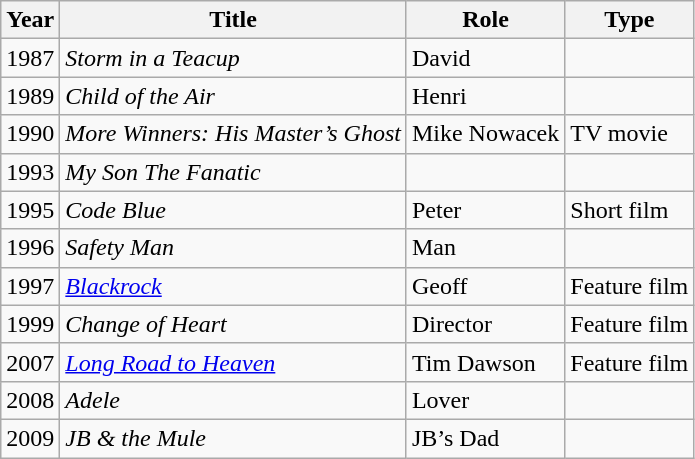<table class="wikitable sortable">
<tr>
<th>Year</th>
<th>Title</th>
<th>Role</th>
<th class="unsortable">Type</th>
</tr>
<tr>
<td>1987</td>
<td><em>Storm in a Teacup</em></td>
<td>David</td>
<td></td>
</tr>
<tr>
<td>1989</td>
<td><em>Child of the Air</em></td>
<td>Henri</td>
<td></td>
</tr>
<tr>
<td>1990</td>
<td><em>More Winners: His Master’s Ghost</em></td>
<td>Mike Nowacek</td>
<td>TV movie</td>
</tr>
<tr>
<td>1993</td>
<td><em>My Son The Fanatic</em></td>
<td></td>
<td></td>
</tr>
<tr>
<td>1995</td>
<td><em>Code Blue</em></td>
<td>Peter</td>
<td>Short film</td>
</tr>
<tr>
<td>1996</td>
<td><em>Safety Man</em></td>
<td>Man</td>
<td></td>
</tr>
<tr>
<td>1997</td>
<td><em><a href='#'>Blackrock</a></em></td>
<td>Geoff</td>
<td>Feature film</td>
</tr>
<tr>
<td>1999</td>
<td><em>Change of Heart</em></td>
<td>Director</td>
<td>Feature film</td>
</tr>
<tr>
<td>2007</td>
<td><em><a href='#'>Long Road to Heaven</a></em></td>
<td>Tim Dawson</td>
<td>Feature film</td>
</tr>
<tr>
<td>2008</td>
<td><em>Adele</em></td>
<td>Lover</td>
<td></td>
</tr>
<tr>
<td>2009</td>
<td><em>JB & the Mule</em></td>
<td>JB’s Dad</td>
<td></td>
</tr>
</table>
